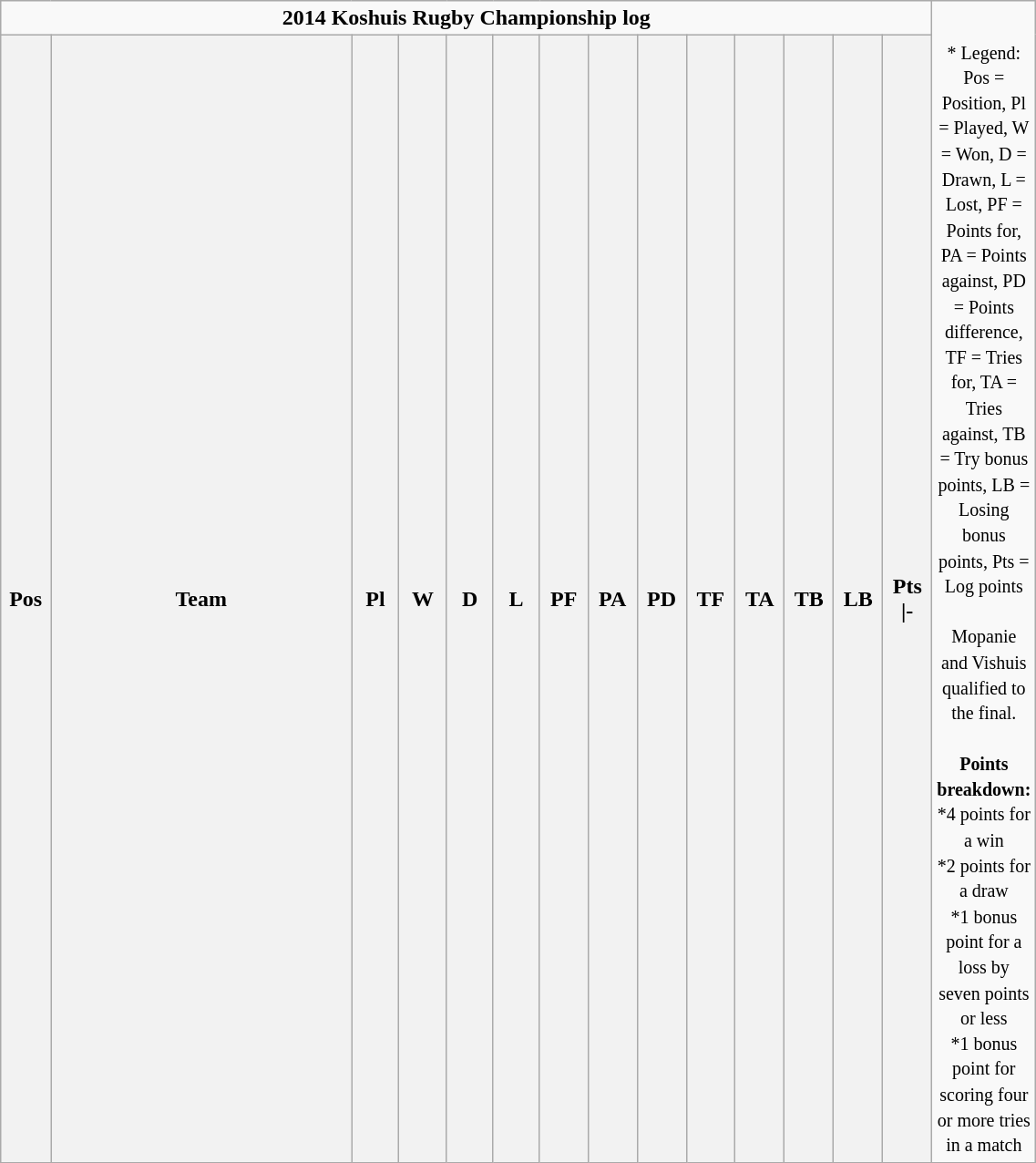<table class="wikitable" style="text-align:center; line-height:110%; font-size:100%; width:60%;">
<tr>
<td colspan="14" cellpadding="0" cellspacing="0"><strong>2014 Koshuis Rugby Championship log</strong></td>
</tr>
<tr>
<th style="width:5%;">Pos</th>
<th style="width:35%;">Team</th>
<th style="width:5%;">Pl</th>
<th style="width:5%;">W</th>
<th style="width:5%;">D</th>
<th style="width:5%;">L</th>
<th style="width:5%;">PF</th>
<th style="width:5%;">PA</th>
<th style="width:5%;">PD</th>
<th style="width:5%;">TF</th>
<th style="width:5%;">TA</th>
<th style="width:5%;">TB</th>
<th style="width:5%;">LB</th>
<th style="width:5%;">Pts<br>|-</th>
<td colspan="14" style="border:0px"><small>* Legend: Pos = Position, Pl = Played, W = Won, D = Drawn, L = Lost, PF = Points for, PA = Points against, PD = Points difference, TF = Tries for, TA = Tries against, TB = Try bonus points, LB = Losing bonus points, Pts = Log points<br><br>Mopanie and Vishuis qualified to the final.<br><br><strong>Points breakdown:</strong><br>*4 points for a win<br>*2 points for a draw<br>*1 bonus point for a loss by seven points or less<br>*1 bonus point for scoring four or more tries in a match</small></td>
</tr>
</table>
